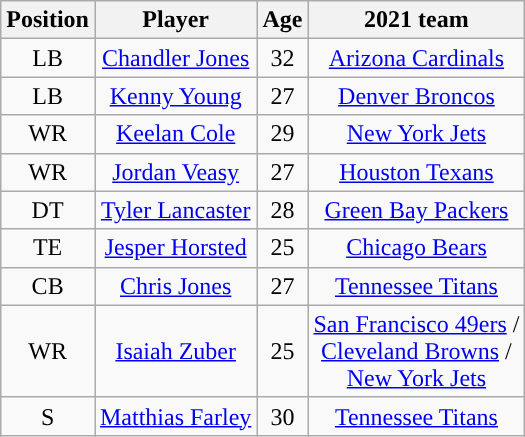<table class="wikitable" style="text-align:center">
<tr>
<th>Position</th>
<th>Player</th>
<th>Age</th>
<th>2021 team</th>
</tr>
<tr>
<td>LB</td>
<td><a href='#'>Chandler Jones</a></td>
<td>32</td>
<td><a href='#'>Arizona Cardinals</a></td>
</tr>
<tr>
<td>LB</td>
<td><a href='#'>Kenny Young</a></td>
<td>27</td>
<td><a href='#'>Denver Broncos</a></td>
</tr>
<tr>
<td>WR</td>
<td><a href='#'>Keelan Cole</a></td>
<td>29</td>
<td><a href='#'>New York Jets</a></td>
</tr>
<tr>
<td>WR</td>
<td><a href='#'>Jordan Veasy</a></td>
<td>27</td>
<td><a href='#'>Houston Texans</a></td>
</tr>
<tr>
<td>DT</td>
<td><a href='#'>Tyler Lancaster</a></td>
<td>28</td>
<td><a href='#'>Green Bay Packers</a></td>
</tr>
<tr>
<td>TE</td>
<td><a href='#'>Jesper Horsted</a></td>
<td>25</td>
<td><a href='#'>Chicago Bears</a></td>
</tr>
<tr>
<td>CB</td>
<td><a href='#'>Chris Jones</a></td>
<td>27</td>
<td><a href='#'>Tennessee Titans</a></td>
</tr>
<tr>
<td>WR</td>
<td><a href='#'>Isaiah Zuber</a></td>
<td>25</td>
<td><a href='#'>San Francisco 49ers</a> / <br><a href='#'>Cleveland Browns</a> / <br><a href='#'>New York Jets</a></td>
</tr>
<tr>
<td>S</td>
<td><a href='#'>Matthias Farley</a></td>
<td>30</td>
<td><a href='#'>Tennessee Titans</a></td>
</tr>
</table>
